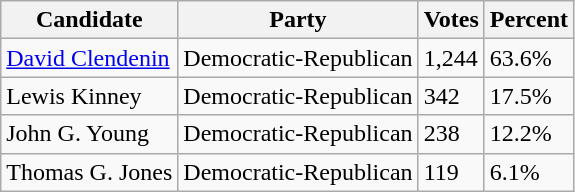<table class=wikitable>
<tr>
<th>Candidate</th>
<th>Party</th>
<th>Votes</th>
<th>Percent</th>
</tr>
<tr>
<td><a href='#'>David Clendenin</a></td>
<td>Democratic-Republican</td>
<td>1,244</td>
<td>63.6%</td>
</tr>
<tr>
<td>Lewis Kinney</td>
<td>Democratic-Republican</td>
<td>342</td>
<td>17.5%</td>
</tr>
<tr>
<td>John G. Young</td>
<td>Democratic-Republican</td>
<td>238</td>
<td>12.2%</td>
</tr>
<tr>
<td>Thomas G. Jones</td>
<td>Democratic-Republican</td>
<td>119</td>
<td>6.1%</td>
</tr>
</table>
